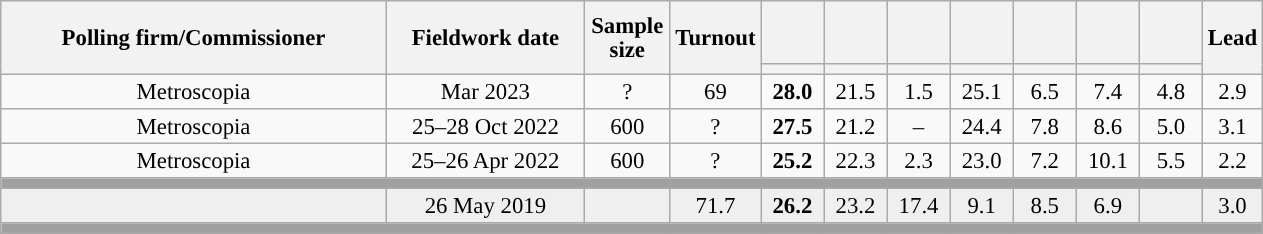<table class="wikitable collapsible collapsed" style="text-align:center; font-size:95%; line-height:16px;">
<tr style="height:42px;">
<th style="width:250px;" rowspan="2">Polling firm/Commissioner</th>
<th style="width:125px;" rowspan="2">Fieldwork date</th>
<th style="width:50px;" rowspan="2">Sample size</th>
<th style="width:45px;" rowspan="2">Turnout</th>
<th style="width:35px;"></th>
<th style="width:35px;"></th>
<th style="width:35px;"></th>
<th style="width:35px;"></th>
<th style="width:35px;"></th>
<th style="width:35px;"></th>
<th style="width:35px;"></th>
<th style="width:30px;" rowspan="2">Lead</th>
</tr>
<tr>
<th style="color:inherit;background:"></th>
<th style="color:inherit;background:"></th>
<th style="color:inherit;background:"></th>
<th style="color:inherit;background:"></th>
<th style="color:inherit;background:"></th>
<th style="color:inherit;background:"></th>
<th style="color:inherit;background:"></th>
</tr>
<tr>
<td>Metroscopia</td>
<td>Mar 2023</td>
<td>?</td>
<td>69</td>
<td><strong>28.0</strong><br></td>
<td>21.5<br></td>
<td>1.5<br></td>
<td>25.1<br></td>
<td>6.5<br></td>
<td>7.4<br></td>
<td>4.8<br></td>
<td style="background:">2.9</td>
</tr>
<tr>
<td>Metroscopia</td>
<td>25–28 Oct 2022</td>
<td>600</td>
<td>?</td>
<td><strong>27.5</strong><br></td>
<td>21.2<br></td>
<td>–</td>
<td>24.4<br></td>
<td>7.8<br></td>
<td>8.6<br></td>
<td>5.0<br></td>
<td style="background:">3.1</td>
</tr>
<tr>
<td>Metroscopia</td>
<td>25–26 Apr 2022</td>
<td>600</td>
<td>?</td>
<td><strong>25.2</strong><br></td>
<td>22.3<br></td>
<td>2.3<br></td>
<td>23.0<br></td>
<td>7.2<br></td>
<td>10.1<br></td>
<td>5.5<br></td>
<td style="background:">2.2</td>
</tr>
<tr>
<td colspan="12" style="background:#A0A0A0"></td>
</tr>
<tr style="background:#EFEFEF;">
<td><strong></strong></td>
<td>26 May 2019</td>
<td></td>
<td>71.7</td>
<td><strong>26.2</strong><br></td>
<td>23.2<br></td>
<td>17.4<br></td>
<td>9.1<br></td>
<td>8.5<br></td>
<td>6.9<br></td>
<td></td>
<td style="background:">3.0</td>
</tr>
<tr>
<td colspan="12" style="background:#A0A0A0"></td>
</tr>
</table>
